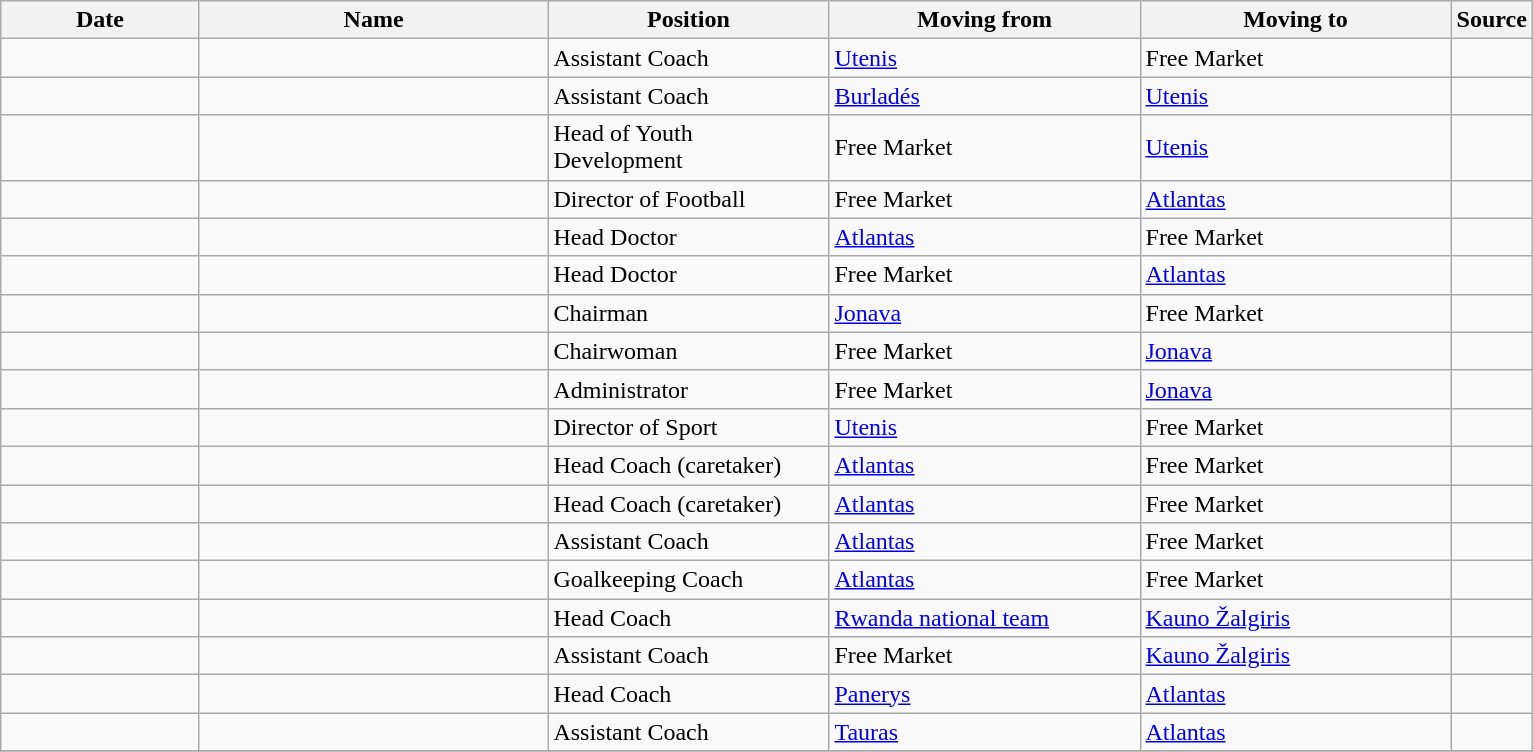<table class="wikitable sortable">
<tr>
<th style="width:125px;">Date</th>
<th style="width:225px;">Name</th>
<th style="width:180px;">Position</th>
<th style="width:200px;">Moving from</th>
<th style="width:200px;">Moving to</th>
<th style="width:20px;">Source</th>
</tr>
<tr>
<td align=center></td>
<td> <em></em></td>
<td>Assistant Coach</td>
<td><a href='#'>Utenis</a></td>
<td>Free Market</td>
<td align=center></td>
</tr>
<tr>
<td align=center></td>
<td> <em></em></td>
<td>Assistant Coach</td>
<td> <a href='#'>Burladés</a></td>
<td><a href='#'>Utenis</a></td>
<td align=center></td>
</tr>
<tr>
<td align=center></td>
<td> <em></em></td>
<td>Head of Youth Development</td>
<td>Free Market</td>
<td><a href='#'>Utenis</a></td>
<td align=center></td>
</tr>
<tr>
<td align=center></td>
<td> <em></em></td>
<td>Director of Football</td>
<td>Free Market</td>
<td><a href='#'>Atlantas</a></td>
<td align=center></td>
</tr>
<tr>
<td align=center></td>
<td> <em></em></td>
<td>Head Doctor</td>
<td><a href='#'>Atlantas</a></td>
<td>Free Market</td>
<td align=center></td>
</tr>
<tr>
<td align=center></td>
<td> <em></em></td>
<td>Head Doctor</td>
<td>Free Market</td>
<td><a href='#'>Atlantas</a></td>
<td align=center></td>
</tr>
<tr>
<td align=center></td>
<td> <em></em></td>
<td>Chairman</td>
<td><a href='#'>Jonava</a></td>
<td>Free Market</td>
<td align=center></td>
</tr>
<tr>
<td align=center></td>
<td> <em></em></td>
<td>Chairwoman</td>
<td>Free Market</td>
<td><a href='#'>Jonava</a></td>
<td align=center></td>
</tr>
<tr>
<td align=center></td>
<td> <em></em></td>
<td>Administrator</td>
<td>Free Market</td>
<td><a href='#'>Jonava</a></td>
<td align=center></td>
</tr>
<tr>
<td align=center></td>
<td> <em></em></td>
<td>Director of Sport</td>
<td><a href='#'>Utenis</a></td>
<td>Free Market</td>
<td align=center></td>
</tr>
<tr>
<td align=center></td>
<td> <em></em></td>
<td>Head Coach (caretaker)</td>
<td><a href='#'>Atlantas</a></td>
<td>Free Market</td>
<td align=center></td>
</tr>
<tr>
<td align=center></td>
<td> <em></em></td>
<td>Head Coach (caretaker)</td>
<td><a href='#'>Atlantas</a></td>
<td>Free Market</td>
<td align=center></td>
</tr>
<tr>
<td align=center></td>
<td> <em></em></td>
<td>Assistant Coach</td>
<td><a href='#'>Atlantas</a></td>
<td>Free Market</td>
<td align=center></td>
</tr>
<tr>
<td align=center></td>
<td> <em></em></td>
<td>Goalkeeping Coach</td>
<td><a href='#'>Atlantas</a></td>
<td>Free Market</td>
<td align=center></td>
</tr>
<tr>
<td align=center></td>
<td> <em></em></td>
<td>Head Coach</td>
<td> <a href='#'>Rwanda national team</a></td>
<td><a href='#'>Kauno Žalgiris</a></td>
<td align=center></td>
</tr>
<tr>
<td align=center></td>
<td> <em></em></td>
<td>Assistant Coach</td>
<td>Free Market</td>
<td><a href='#'>Kauno Žalgiris</a></td>
<td align=center></td>
</tr>
<tr>
<td align=center></td>
<td> <em></em></td>
<td>Head Coach</td>
<td><a href='#'>Panerys</a></td>
<td><a href='#'>Atlantas</a></td>
<td align=center></td>
</tr>
<tr>
<td align=center></td>
<td> <em></em></td>
<td>Assistant Coach</td>
<td><a href='#'>Tauras</a></td>
<td><a href='#'>Atlantas</a></td>
<td align=center></td>
</tr>
<tr>
</tr>
</table>
